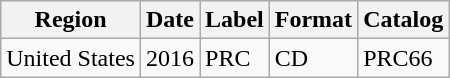<table class="wikitable">
<tr>
<th>Region</th>
<th>Date</th>
<th>Label</th>
<th>Format</th>
<th>Catalog</th>
</tr>
<tr>
<td>United States</td>
<td>2016</td>
<td>PRC</td>
<td>CD</td>
<td>PRC66</td>
</tr>
</table>
